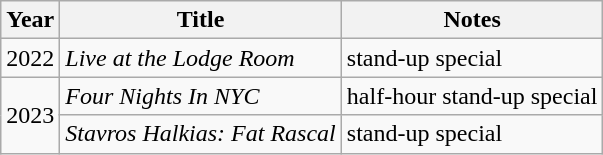<table class="wikitable">
<tr>
<th>Year</th>
<th>Title</th>
<th>Notes</th>
</tr>
<tr>
<td>2022</td>
<td><em>Live at the Lodge Room</em></td>
<td>stand-up special</td>
</tr>
<tr>
<td rowspan="2">2023</td>
<td><em>Four Nights In NYC</em></td>
<td>half-hour stand-up special</td>
</tr>
<tr>
<td><em>Stavros Halkias: Fat Rascal</em></td>
<td>stand-up special</td>
</tr>
</table>
